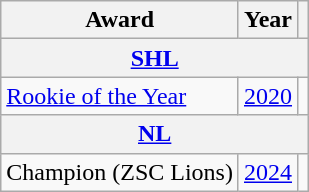<table class="wikitable">
<tr>
<th>Award</th>
<th>Year</th>
<th></th>
</tr>
<tr>
<th colspan="3"><a href='#'>SHL</a></th>
</tr>
<tr>
<td><a href='#'>Rookie of the Year</a></td>
<td><a href='#'>2020</a></td>
<td></td>
</tr>
<tr>
<th colspan="3"><a href='#'>NL</a></th>
</tr>
<tr>
<td>Champion (ZSC Lions)</td>
<td><a href='#'>2024</a></td>
<td></td>
</tr>
</table>
